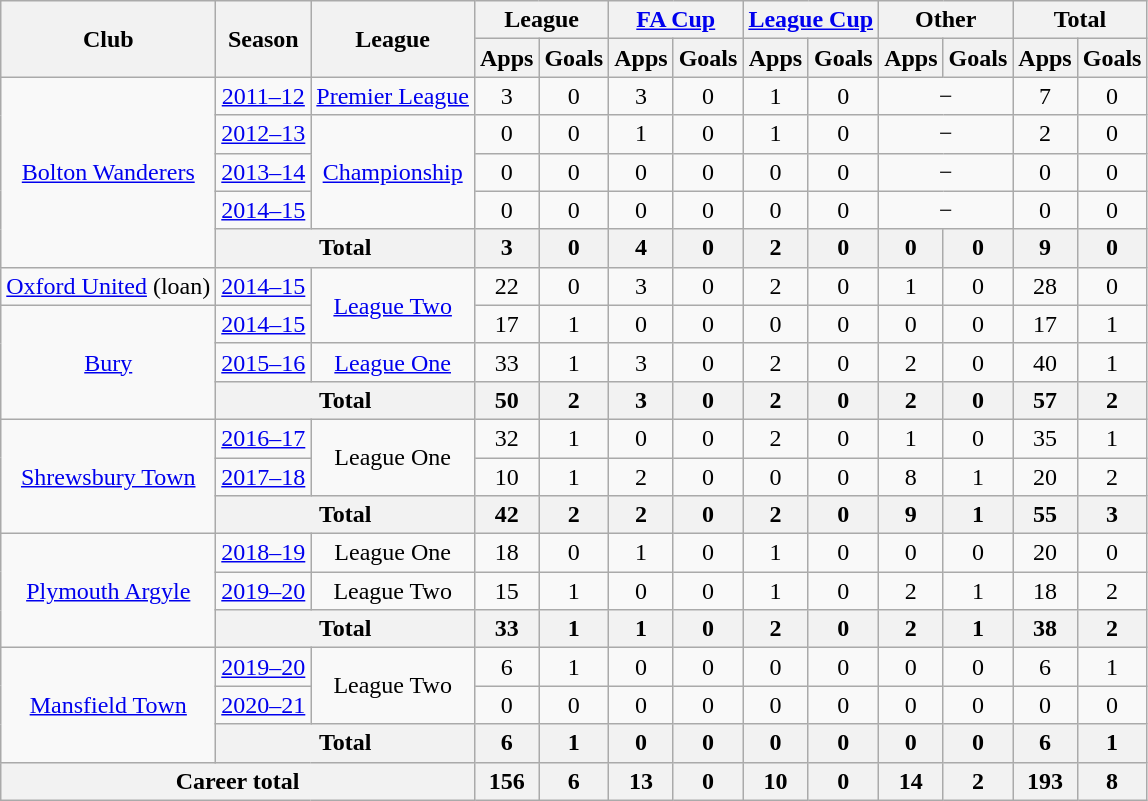<table class="wikitable" style="text-align: center;">
<tr>
<th rowspan="2">Club</th>
<th rowspan="2">Season</th>
<th rowspan="2">League</th>
<th colspan="2">League</th>
<th colspan="2"><a href='#'>FA Cup</a></th>
<th colspan="2"><a href='#'>League Cup</a></th>
<th colspan="2">Other</th>
<th colspan="2">Total</th>
</tr>
<tr>
<th>Apps</th>
<th>Goals</th>
<th>Apps</th>
<th>Goals</th>
<th>Apps</th>
<th>Goals</th>
<th>Apps</th>
<th>Goals</th>
<th>Apps</th>
<th>Goals</th>
</tr>
<tr>
<td rowspan="5" valign="center"><a href='#'>Bolton Wanderers</a></td>
<td><a href='#'>2011–12</a></td>
<td><a href='#'>Premier League</a></td>
<td>3</td>
<td>0</td>
<td>3</td>
<td>0</td>
<td>1</td>
<td>0</td>
<td colspan="2">−</td>
<td>7</td>
<td>0</td>
</tr>
<tr>
<td><a href='#'>2012–13</a></td>
<td rowspan="3"><a href='#'>Championship</a></td>
<td>0</td>
<td>0</td>
<td>1</td>
<td>0</td>
<td>1</td>
<td>0</td>
<td colspan="2">−</td>
<td>2</td>
<td>0</td>
</tr>
<tr>
<td><a href='#'>2013–14</a></td>
<td>0</td>
<td>0</td>
<td>0</td>
<td>0</td>
<td>0</td>
<td>0</td>
<td colspan="2">−</td>
<td>0</td>
<td>0</td>
</tr>
<tr>
<td><a href='#'>2014–15</a></td>
<td>0</td>
<td>0</td>
<td>0</td>
<td>0</td>
<td>0</td>
<td>0</td>
<td colspan="2">−</td>
<td>0</td>
<td>0</td>
</tr>
<tr>
<th colspan="2">Total</th>
<th>3</th>
<th>0</th>
<th>4</th>
<th>0</th>
<th>2</th>
<th>0</th>
<th>0</th>
<th>0</th>
<th>9</th>
<th>0</th>
</tr>
<tr>
<td valign="center"><a href='#'>Oxford United</a> (loan)</td>
<td><a href='#'>2014–15</a></td>
<td rowspan="2"><a href='#'>League Two</a></td>
<td>22</td>
<td>0</td>
<td>3</td>
<td>0</td>
<td>2</td>
<td>0</td>
<td>1</td>
<td>0</td>
<td>28</td>
<td>0</td>
</tr>
<tr>
<td valign="center" rowspan="3"><a href='#'>Bury</a></td>
<td><a href='#'>2014–15</a></td>
<td>17</td>
<td>1</td>
<td>0</td>
<td>0</td>
<td>0</td>
<td>0</td>
<td>0</td>
<td>0</td>
<td>17</td>
<td>1</td>
</tr>
<tr>
<td><a href='#'>2015–16</a></td>
<td><a href='#'>League One</a></td>
<td>33</td>
<td>1</td>
<td>3</td>
<td>0</td>
<td>2</td>
<td>0</td>
<td>2</td>
<td>0</td>
<td>40</td>
<td>1</td>
</tr>
<tr>
<th colspan="2">Total</th>
<th>50</th>
<th>2</th>
<th>3</th>
<th>0</th>
<th>2</th>
<th>0</th>
<th>2</th>
<th>0</th>
<th>57</th>
<th>2</th>
</tr>
<tr>
<td valign="center" rowspan="3"><a href='#'>Shrewsbury Town</a></td>
<td><a href='#'>2016–17</a></td>
<td rowspan="2">League One</td>
<td>32</td>
<td>1</td>
<td>0</td>
<td>0</td>
<td>2</td>
<td>0</td>
<td>1</td>
<td>0</td>
<td>35</td>
<td>1</td>
</tr>
<tr>
<td><a href='#'>2017–18</a></td>
<td>10</td>
<td>1</td>
<td>2</td>
<td>0</td>
<td>0</td>
<td>0</td>
<td>8</td>
<td>1</td>
<td>20</td>
<td>2</td>
</tr>
<tr>
<th colspan="2">Total</th>
<th>42</th>
<th>2</th>
<th>2</th>
<th>0</th>
<th>2</th>
<th>0</th>
<th>9</th>
<th>1</th>
<th>55</th>
<th>3</th>
</tr>
<tr>
<td valign="center" rowspan="3"><a href='#'>Plymouth Argyle</a></td>
<td><a href='#'>2018–19</a></td>
<td>League One</td>
<td>18</td>
<td>0</td>
<td>1</td>
<td>0</td>
<td>1</td>
<td>0</td>
<td>0</td>
<td>0</td>
<td>20</td>
<td>0</td>
</tr>
<tr>
<td><a href='#'>2019–20</a></td>
<td>League Two</td>
<td>15</td>
<td>1</td>
<td>0</td>
<td>0</td>
<td>1</td>
<td>0</td>
<td>2</td>
<td>1</td>
<td>18</td>
<td>2</td>
</tr>
<tr>
<th colspan="2">Total</th>
<th>33</th>
<th>1</th>
<th>1</th>
<th>0</th>
<th>2</th>
<th>0</th>
<th>2</th>
<th>1</th>
<th>38</th>
<th>2</th>
</tr>
<tr>
<td valign="center" rowspan="3"><a href='#'>Mansfield Town</a></td>
<td><a href='#'>2019–20</a></td>
<td rowspan="2">League Two</td>
<td>6</td>
<td>1</td>
<td>0</td>
<td>0</td>
<td>0</td>
<td>0</td>
<td>0</td>
<td>0</td>
<td>6</td>
<td>1</td>
</tr>
<tr>
<td><a href='#'>2020–21</a></td>
<td>0</td>
<td>0</td>
<td>0</td>
<td>0</td>
<td>0</td>
<td>0</td>
<td>0</td>
<td>0</td>
<td>0</td>
<td>0</td>
</tr>
<tr>
<th colspan="2">Total</th>
<th>6</th>
<th>1</th>
<th>0</th>
<th>0</th>
<th>0</th>
<th>0</th>
<th>0</th>
<th>0</th>
<th>6</th>
<th>1</th>
</tr>
<tr>
<th colspan="3">Career total</th>
<th>156</th>
<th>6</th>
<th>13</th>
<th>0</th>
<th>10</th>
<th>0</th>
<th>14</th>
<th>2</th>
<th>193</th>
<th>8</th>
</tr>
</table>
